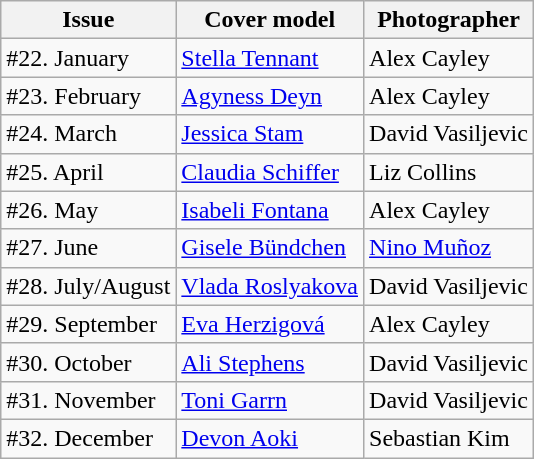<table class="sortable wikitable">
<tr>
<th>Issue</th>
<th>Cover model</th>
<th>Photographer</th>
</tr>
<tr>
<td>#22. January</td>
<td><a href='#'>Stella Tennant</a></td>
<td>Alex Cayley</td>
</tr>
<tr>
<td>#23. February</td>
<td><a href='#'>Agyness Deyn</a></td>
<td>Alex Cayley</td>
</tr>
<tr>
<td>#24. March</td>
<td><a href='#'>Jessica Stam</a></td>
<td>David Vasiljevic</td>
</tr>
<tr>
<td>#25. April</td>
<td><a href='#'>Claudia Schiffer</a></td>
<td>Liz Collins</td>
</tr>
<tr>
<td>#26. May</td>
<td><a href='#'>Isabeli Fontana</a></td>
<td>Alex Cayley</td>
</tr>
<tr>
<td>#27. June</td>
<td><a href='#'>Gisele Bündchen</a></td>
<td><a href='#'>Nino Muñoz</a></td>
</tr>
<tr>
<td>#28. July/August</td>
<td><a href='#'>Vlada Roslyakova</a></td>
<td>David Vasiljevic</td>
</tr>
<tr>
<td>#29. September</td>
<td><a href='#'>Eva Herzigová</a></td>
<td>Alex Cayley</td>
</tr>
<tr>
<td>#30. October</td>
<td><a href='#'>Ali Stephens</a></td>
<td>David Vasiljevic</td>
</tr>
<tr>
<td>#31. November</td>
<td><a href='#'>Toni Garrn</a></td>
<td>David Vasiljevic</td>
</tr>
<tr>
<td>#32. December</td>
<td><a href='#'>Devon Aoki</a></td>
<td>Sebastian Kim</td>
</tr>
</table>
